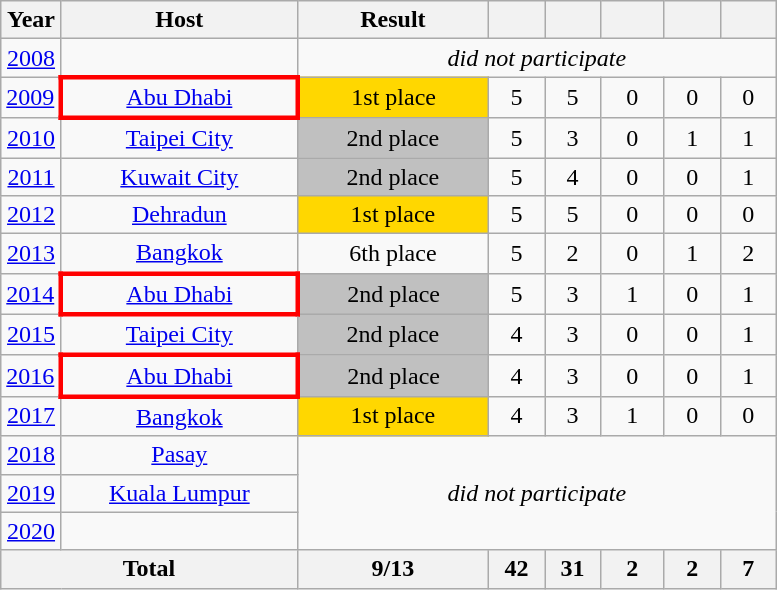<table class="wikitable" style="text-align:center">
<tr>
<th width=30>Year</th>
<th width=150>Host</th>
<th width=120>Result</th>
<th width=30></th>
<th width=30></th>
<th width=35></th>
<th width=30></th>
<th width=30></th>
</tr>
<tr>
<td><a href='#'>2008</a></td>
<td></td>
<td colspan=6><em>did not participate</em></td>
</tr>
<tr>
<td><a href='#'>2009</a></td>
<td style="border: 3px solid red"> <a href='#'>Abu Dhabi</a></td>
<td bgcolor="gold"> 1st place</td>
<td>5</td>
<td>5</td>
<td>0</td>
<td>0</td>
<td>0</td>
</tr>
<tr>
<td><a href='#'>2010</a></td>
<td> <a href='#'>Taipei City</a></td>
<td bgcolor="silver"> 2nd place</td>
<td>5</td>
<td>3</td>
<td>0</td>
<td>1</td>
<td>1</td>
</tr>
<tr>
<td><a href='#'>2011</a></td>
<td> <a href='#'>Kuwait City</a></td>
<td bgcolor="silver"> 2nd place</td>
<td>5</td>
<td>4</td>
<td>0</td>
<td>0</td>
<td>1</td>
</tr>
<tr>
<td><a href='#'>2012</a></td>
<td> <a href='#'>Dehradun</a></td>
<td bgcolor="gold"> 1st place</td>
<td>5</td>
<td>5</td>
<td>0</td>
<td>0</td>
<td>0</td>
</tr>
<tr>
<td><a href='#'>2013</a></td>
<td> <a href='#'>Bangkok</a></td>
<td>6th place</td>
<td>5</td>
<td>2</td>
<td>0</td>
<td>1</td>
<td>2</td>
</tr>
<tr>
<td><a href='#'>2014</a></td>
<td style="border: 3px solid red"> <a href='#'>Abu Dhabi</a></td>
<td bgcolor="silver"> 2nd place</td>
<td>5</td>
<td>3</td>
<td>1</td>
<td>0</td>
<td>1</td>
</tr>
<tr>
<td><a href='#'>2015</a></td>
<td> <a href='#'>Taipei City</a></td>
<td bgcolor="silver"> 2nd place</td>
<td>4</td>
<td>3</td>
<td>0</td>
<td>0</td>
<td>1</td>
</tr>
<tr>
<td><a href='#'>2016</a></td>
<td style="border: 3px solid red"> <a href='#'>Abu Dhabi</a></td>
<td bgcolor="silver"> 2nd place</td>
<td>4</td>
<td>3</td>
<td>0</td>
<td>0</td>
<td>1</td>
</tr>
<tr>
<td><a href='#'>2017</a></td>
<td> <a href='#'>Bangkok</a></td>
<td bgcolor="gold"> 1st place</td>
<td>4</td>
<td>3</td>
<td>1</td>
<td>0</td>
<td>0</td>
</tr>
<tr>
<td><a href='#'>2018</a></td>
<td> <a href='#'>Pasay</a></td>
<td rowspan=3 colspan=6><em>did not participate</em></td>
</tr>
<tr>
<td><a href='#'>2019</a></td>
<td> <a href='#'>Kuala Lumpur</a></td>
</tr>
<tr>
<td><a href='#'>2020</a></td>
<td></td>
</tr>
<tr>
<th colspan=2>Total</th>
<th>9/13</th>
<th>42</th>
<th>31</th>
<th>2</th>
<th>2</th>
<th>7</th>
</tr>
</table>
